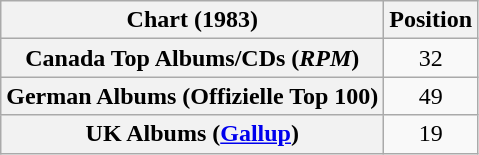<table class="wikitable sortable plainrowheaders" style="text-align:center">
<tr>
<th scope="col">Chart (1983)</th>
<th scope="col">Position</th>
</tr>
<tr>
<th scope="row">Canada Top Albums/CDs (<em>RPM</em>)</th>
<td>32</td>
</tr>
<tr>
<th scope="row">German Albums (Offizielle Top 100)</th>
<td>49</td>
</tr>
<tr>
<th scope="row">UK Albums (<a href='#'>Gallup</a>)</th>
<td>19</td>
</tr>
</table>
